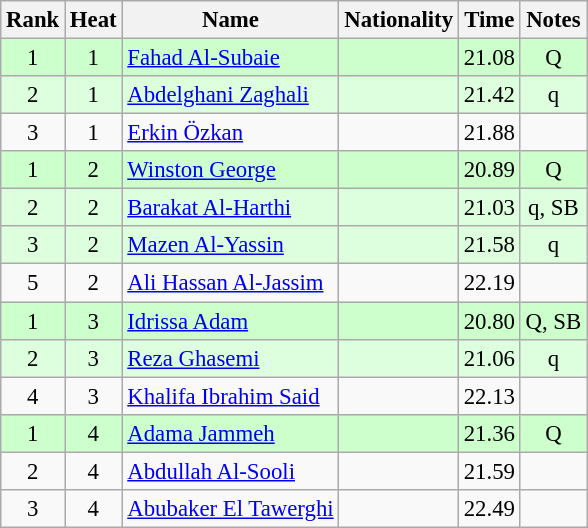<table class="wikitable sortable" style="text-align:center;font-size:95%">
<tr>
<th>Rank</th>
<th>Heat</th>
<th>Name</th>
<th>Nationality</th>
<th>Time</th>
<th>Notes</th>
</tr>
<tr bgcolor=ccffcc>
<td>1</td>
<td>1</td>
<td align=left><a href='#'>Fahad Al-Subaie</a></td>
<td align=left></td>
<td>21.08</td>
<td>Q</td>
</tr>
<tr bgcolor=ddffdd>
<td>2</td>
<td>1</td>
<td align=left><a href='#'>Abdelghani Zaghali</a></td>
<td align=left></td>
<td>21.42</td>
<td>q</td>
</tr>
<tr>
<td>3</td>
<td>1</td>
<td align=left><a href='#'>Erkin Özkan</a></td>
<td align=left></td>
<td>21.88</td>
<td></td>
</tr>
<tr bgcolor=ccffcc>
<td>1</td>
<td>2</td>
<td align=left><a href='#'>Winston George</a></td>
<td align=left></td>
<td>20.89</td>
<td>Q</td>
</tr>
<tr bgcolor=ddffdd>
<td>2</td>
<td>2</td>
<td align=left><a href='#'>Barakat Al-Harthi</a></td>
<td align=left></td>
<td>21.03</td>
<td>q, SB</td>
</tr>
<tr bgcolor=ddffdd>
<td>3</td>
<td>2</td>
<td align=left><a href='#'>Mazen Al-Yassin</a></td>
<td align=left></td>
<td>21.58</td>
<td>q</td>
</tr>
<tr>
<td>5</td>
<td>2</td>
<td align=left><a href='#'>Ali Hassan Al-Jassim</a></td>
<td align=left></td>
<td>22.19</td>
<td></td>
</tr>
<tr bgcolor=ccffcc>
<td>1</td>
<td>3</td>
<td align=left><a href='#'>Idrissa Adam</a></td>
<td align=left></td>
<td>20.80</td>
<td>Q, SB</td>
</tr>
<tr bgcolor=ddffdd>
<td>2</td>
<td>3</td>
<td align=left><a href='#'>Reza Ghasemi</a></td>
<td align=left></td>
<td>21.06</td>
<td>q</td>
</tr>
<tr>
<td>4</td>
<td>3</td>
<td align=left><a href='#'>Khalifa Ibrahim Said</a></td>
<td align=left></td>
<td>22.13</td>
<td></td>
</tr>
<tr bgcolor=ccffcc>
<td>1</td>
<td>4</td>
<td align=left><a href='#'>Adama Jammeh</a></td>
<td align=left></td>
<td>21.36</td>
<td>Q</td>
</tr>
<tr>
<td>2</td>
<td>4</td>
<td align=left><a href='#'>Abdullah Al-Sooli</a></td>
<td align=left></td>
<td>21.59</td>
<td></td>
</tr>
<tr>
<td>3</td>
<td>4</td>
<td align=left><a href='#'>Abubaker El Tawerghi</a></td>
<td align=left></td>
<td>22.49</td>
<td></td>
</tr>
</table>
